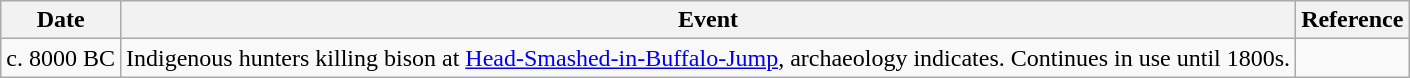<table class="wikitable sortable">
<tr>
<th>Date</th>
<th>Event</th>
<th>Reference</th>
</tr>
<tr>
<td>c. 8000 BC</td>
<td>Indigenous hunters killing bison at <a href='#'>Head-Smashed-in-Buffalo-Jump</a>, archaeology indicates. Continues in use until 1800s.</td>
<td></td>
</tr>
</table>
